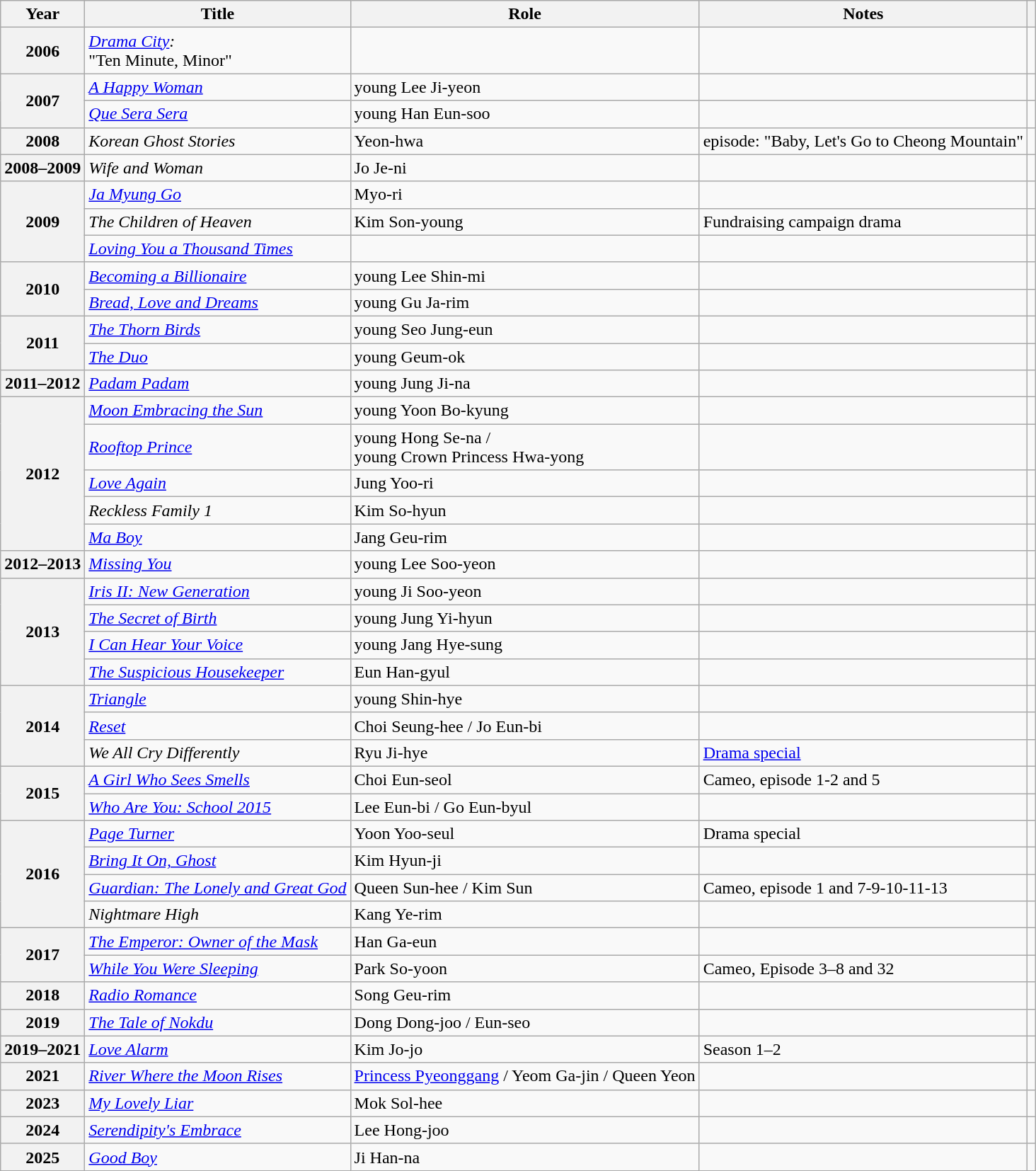<table class="wikitable plainrowheaders sortable">
<tr>
<th scope="col">Year</th>
<th scope="col">Title</th>
<th scope="col">Role</th>
<th scope="col">Notes</th>
<th scope="col" class="unsortable"></th>
</tr>
<tr>
<th scope="row">2006</th>
<td><em><a href='#'>Drama City</a>:</em><br>"Ten Minute, Minor"</td>
<td></td>
<td></td>
<td style="text-align:center"></td>
</tr>
<tr>
<th scope="row" rowspan="2">2007</th>
<td><em><a href='#'>A Happy Woman</a></em></td>
<td>young Lee Ji-yeon</td>
<td></td>
<td style="text-align:center"></td>
</tr>
<tr>
<td><em><a href='#'>Que Sera Sera</a></em></td>
<td>young Han Eun-soo</td>
<td></td>
<td style="text-align:center"></td>
</tr>
<tr>
<th scope="row">2008</th>
<td><em>Korean Ghost Stories</em></td>
<td>Yeon-hwa</td>
<td>episode: "Baby, Let's Go to Cheong Mountain"</td>
<td style="text-align:center"></td>
</tr>
<tr>
<th scope="row">2008–2009</th>
<td><em>Wife and Woman</em></td>
<td>Jo Je-ni</td>
<td></td>
<td style="text-align:center"></td>
</tr>
<tr>
<th scope="row" rowspan="3">2009</th>
<td><em><a href='#'>Ja Myung Go</a></em></td>
<td>Myo-ri</td>
<td></td>
<td style="text-align:center"></td>
</tr>
<tr>
<td><em>The Children of Heaven</em></td>
<td>Kim Son-young</td>
<td>Fundraising campaign drama</td>
<td style="text-align:center"></td>
</tr>
<tr>
<td><em><a href='#'>Loving You a Thousand Times</a></em></td>
<td></td>
<td></td>
<td style="text-align:center"></td>
</tr>
<tr>
<th scope="row" rowspan="2">2010</th>
<td><em><a href='#'>Becoming a Billionaire</a></em></td>
<td>young Lee Shin-mi</td>
<td></td>
<td style="text-align:center"></td>
</tr>
<tr>
<td><em><a href='#'>Bread, Love and Dreams</a></em></td>
<td>young Gu Ja-rim</td>
<td></td>
<td style="text-align:center"></td>
</tr>
<tr>
<th scope="row" rowspan="2">2011</th>
<td><em><a href='#'>The Thorn Birds</a></em></td>
<td>young Seo Jung-eun</td>
<td></td>
<td style="text-align:center"></td>
</tr>
<tr>
<td><em><a href='#'>The Duo</a></em></td>
<td>young Geum-ok</td>
<td></td>
<td style="text-align:center"></td>
</tr>
<tr>
<th scope="row">2011–2012</th>
<td><em><a href='#'>Padam Padam</a></em></td>
<td>young Jung Ji-na</td>
<td></td>
<td style="text-align:center"></td>
</tr>
<tr>
<th scope="row" rowspan="5">2012</th>
<td><em><a href='#'>Moon Embracing the Sun</a></em></td>
<td>young Yoon Bo-kyung</td>
<td></td>
<td style="text-align:center"></td>
</tr>
<tr>
<td><em><a href='#'>Rooftop Prince</a></em></td>
<td>young Hong Se-na / <br> young Crown Princess Hwa-yong</td>
<td></td>
<td style="text-align:center"></td>
</tr>
<tr>
<td><em><a href='#'>Love Again</a></em></td>
<td>Jung Yoo-ri</td>
<td></td>
<td style="text-align:center"></td>
</tr>
<tr>
<td><em>Reckless Family 1</em></td>
<td>Kim So-hyun</td>
<td></td>
<td style="text-align:center"></td>
</tr>
<tr>
<td><em><a href='#'>Ma Boy</a></em></td>
<td>Jang Geu-rim</td>
<td></td>
<td style="text-align:center"></td>
</tr>
<tr>
<th scope="row">2012–2013</th>
<td><em><a href='#'>Missing You</a></em></td>
<td>young Lee Soo-yeon</td>
<td></td>
<td style="text-align:center"></td>
</tr>
<tr>
<th scope="row" rowspan="4">2013</th>
<td><em><a href='#'>Iris II: New Generation</a></em></td>
<td>young Ji Soo-yeon</td>
<td></td>
<td style="text-align:center"></td>
</tr>
<tr>
<td><em><a href='#'>The Secret of Birth</a></em></td>
<td>young Jung Yi-hyun</td>
<td></td>
<td style="text-align:center"></td>
</tr>
<tr>
<td><em><a href='#'>I Can Hear Your Voice</a></em></td>
<td>young Jang Hye-sung</td>
<td></td>
<td style="text-align:center"></td>
</tr>
<tr>
<td><em><a href='#'>The Suspicious Housekeeper</a></em></td>
<td>Eun Han-gyul</td>
<td></td>
<td style="text-align:center"></td>
</tr>
<tr>
<th scope="row" rowspan="3">2014</th>
<td><em><a href='#'>Triangle</a></em></td>
<td>young Shin-hye</td>
<td></td>
<td style="text-align:center"></td>
</tr>
<tr>
<td><em><a href='#'>Reset</a></em></td>
<td>Choi Seung-hee / Jo Eun-bi</td>
<td></td>
<td style="text-align:center"></td>
</tr>
<tr>
<td><em>We All Cry Differently</em></td>
<td>Ryu Ji-hye</td>
<td><a href='#'>Drama special</a></td>
<td style="text-align:center"></td>
</tr>
<tr>
<th scope="row" rowspan="2">2015</th>
<td><em><a href='#'>A Girl Who Sees Smells</a></em></td>
<td>Choi Eun-seol</td>
<td>Cameo, episode 1-2 and 5</td>
<td style="text-align:center"></td>
</tr>
<tr>
<td><em><a href='#'>Who Are You: School 2015</a></em></td>
<td>Lee Eun-bi / Go Eun-byul</td>
<td></td>
<td style="text-align:center"></td>
</tr>
<tr>
<th rowspan="4" scope="row">2016</th>
<td><em><a href='#'>Page Turner</a></em></td>
<td>Yoon Yoo-seul</td>
<td>Drama special</td>
<td style="text-align:center"></td>
</tr>
<tr>
<td><em><a href='#'>Bring It On, Ghost</a></em></td>
<td>Kim Hyun-ji</td>
<td></td>
<td style="text-align:center"></td>
</tr>
<tr>
<td><em><a href='#'>Guardian: The Lonely and Great God</a></em></td>
<td>Queen Sun-hee / Kim Sun</td>
<td>Cameo, episode 1 and 7-9-10-11-13</td>
<td style="text-align:center"></td>
</tr>
<tr>
<td><em>Nightmare High</em></td>
<td>Kang Ye-rim</td>
<td></td>
<td style="text-align: center;"></td>
</tr>
<tr>
<th scope="row" rowspan="2">2017</th>
<td><em><a href='#'>The Emperor: Owner of the Mask</a></em></td>
<td>Han Ga-eun</td>
<td></td>
<td style="text-align:center"></td>
</tr>
<tr>
<td><em><a href='#'>While You Were Sleeping</a></em></td>
<td>Park So-yoon</td>
<td>Cameo, Episode 3–8 and 32</td>
<td style="text-align:center"></td>
</tr>
<tr>
<th scope="row">2018</th>
<td><em><a href='#'>Radio Romance</a></em></td>
<td>Song Geu-rim</td>
<td></td>
<td style="text-align:center"></td>
</tr>
<tr>
<th scope="row">2019</th>
<td><em><a href='#'>The Tale of Nokdu</a></em></td>
<td>Dong Dong-joo / Eun-seo</td>
<td></td>
<td style="text-align:center"></td>
</tr>
<tr>
<th scope="row">2019–2021</th>
<td><em><a href='#'>Love Alarm</a></em></td>
<td>Kim Jo-jo</td>
<td>Season 1–2</td>
<td style="text-align: center;"></td>
</tr>
<tr>
<th scope="row">2021</th>
<td><em><a href='#'>River Where the Moon Rises</a></em></td>
<td><a href='#'>Princess Pyeonggang</a> / Yeom Ga-jin / Queen Yeon</td>
<td></td>
<td style="text-align:center"></td>
</tr>
<tr>
<th scope="row">2023</th>
<td><em><a href='#'>My Lovely Liar</a></em></td>
<td>Mok Sol-hee</td>
<td></td>
<td style="text-align:center"></td>
</tr>
<tr>
<th scope="row" rowspan="1">2024</th>
<td><em><a href='#'>Serendipity's Embrace</a></em></td>
<td>Lee Hong-joo</td>
<td></td>
<td style="text-align:center"></td>
</tr>
<tr>
<th scope="row" rowspan="1">2025</th>
<td><em><a href='#'>Good Boy</a></em></td>
<td>Ji Han-na</td>
<td></td>
<td style="text-align:center"></td>
</tr>
</table>
